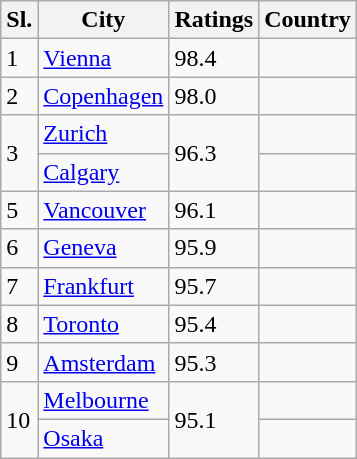<table class="wikitable">
<tr>
<th>Sl.</th>
<th>City</th>
<th>Ratings</th>
<th>Country</th>
</tr>
<tr>
<td>1</td>
<td><a href='#'>Vienna</a></td>
<td>98.4</td>
<td></td>
</tr>
<tr>
<td>2</td>
<td><a href='#'>Copenhagen</a></td>
<td>98.0</td>
<td></td>
</tr>
<tr>
<td rowspan=2>3</td>
<td><a href='#'>Zurich</a></td>
<td rowspan=2>96.3</td>
<td></td>
</tr>
<tr>
<td><a href='#'>Calgary</a></td>
<td></td>
</tr>
<tr>
<td>5</td>
<td><a href='#'>Vancouver</a></td>
<td>96.1</td>
<td></td>
</tr>
<tr>
<td>6</td>
<td><a href='#'>Geneva</a></td>
<td>95.9</td>
<td></td>
</tr>
<tr>
<td>7</td>
<td><a href='#'>Frankfurt</a></td>
<td>95.7</td>
<td></td>
</tr>
<tr>
<td>8</td>
<td><a href='#'>Toronto</a></td>
<td>95.4</td>
<td></td>
</tr>
<tr>
<td>9</td>
<td><a href='#'>Amsterdam</a></td>
<td>95.3</td>
<td></td>
</tr>
<tr>
<td rowspan=2>10</td>
<td><a href='#'>Melbourne</a></td>
<td rowspan=2>95.1</td>
<td></td>
</tr>
<tr>
<td><a href='#'>Osaka</a></td>
<td></td>
</tr>
</table>
